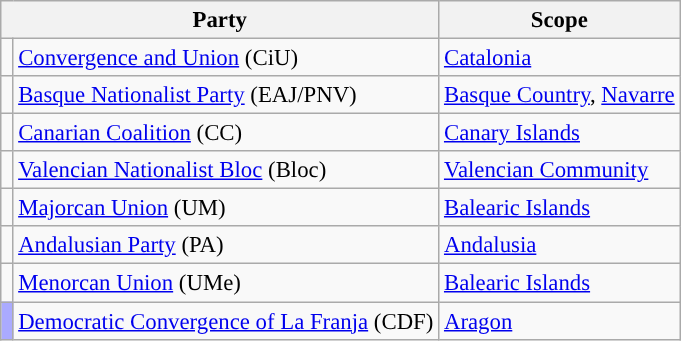<table class="wikitable" style="text-align:left; font-size:95%;">
<tr>
<th colspan="2">Party</th>
<th>Scope</th>
</tr>
<tr>
<td width="1"></td>
<td><a href='#'>Convergence and Union</a> (CiU)</td>
<td><a href='#'>Catalonia</a></td>
</tr>
<tr>
<td></td>
<td><a href='#'>Basque Nationalist Party</a> (EAJ/PNV)</td>
<td><a href='#'>Basque Country</a>, <a href='#'>Navarre</a></td>
</tr>
<tr>
<td></td>
<td><a href='#'>Canarian Coalition</a> (CC)</td>
<td><a href='#'>Canary Islands</a></td>
</tr>
<tr>
<td></td>
<td><a href='#'>Valencian Nationalist Bloc</a> (Bloc)</td>
<td><a href='#'>Valencian Community</a></td>
</tr>
<tr>
<td></td>
<td><a href='#'>Majorcan Union</a> (UM)</td>
<td><a href='#'>Balearic Islands</a></td>
</tr>
<tr>
<td></td>
<td><a href='#'>Andalusian Party</a> (PA)</td>
<td><a href='#'>Andalusia</a></td>
</tr>
<tr>
<td></td>
<td><a href='#'>Menorcan Union</a> (UMe)</td>
<td><a href='#'>Balearic Islands</a></td>
</tr>
<tr>
<td bgcolor="#AAAAFF"></td>
<td><a href='#'>Democratic Convergence of La Franja</a> (CDF)</td>
<td><a href='#'>Aragon</a></td>
</tr>
</table>
